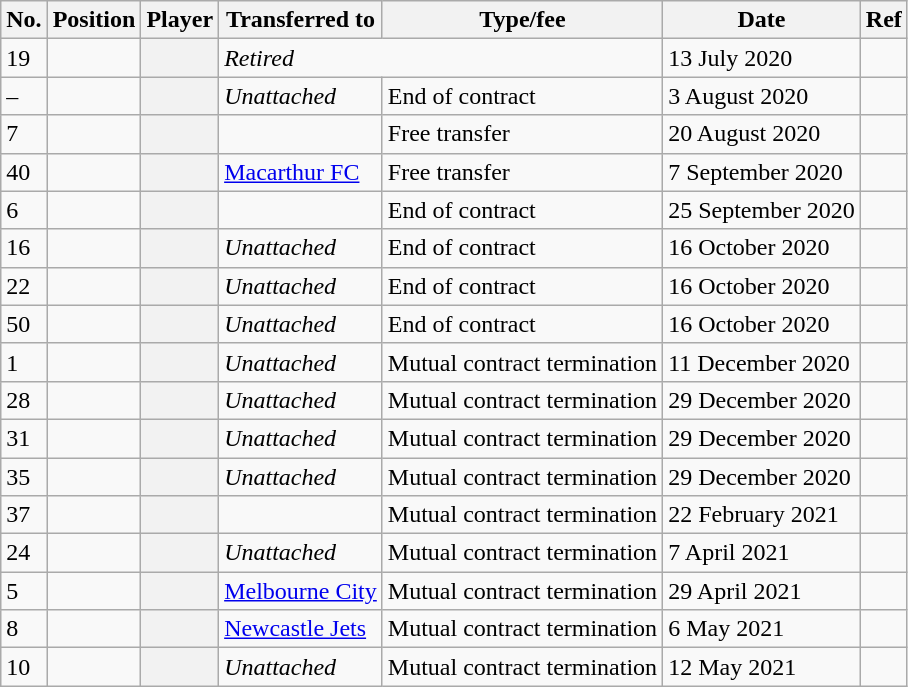<table class="wikitable plainrowheaders sortable" style="text-align:center; text-align:left">
<tr>
<th scope="col">No.</th>
<th scope="col">Position</th>
<th scope="col">Player</th>
<th scope="col">Transferred to</th>
<th scope="col">Type/fee</th>
<th scope="col">Date</th>
<th class="unsortable" scope="col">Ref</th>
</tr>
<tr>
<td>19</td>
<td></td>
<th scope="row"></th>
<td colspan="2"><em>Retired</em></td>
<td>13 July 2020</td>
<td></td>
</tr>
<tr>
<td>–</td>
<td></td>
<th scope="row"></th>
<td><em>Unattached</em></td>
<td>End of contract</td>
<td>3 August 2020</td>
<td></td>
</tr>
<tr>
<td>7</td>
<td></td>
<th scope="row"></th>
<td></td>
<td>Free transfer</td>
<td>20 August 2020</td>
<td></td>
</tr>
<tr>
<td>40</td>
<td></td>
<th scope="row"></th>
<td><a href='#'>Macarthur FC</a></td>
<td>Free transfer</td>
<td>7 September 2020</td>
<td></td>
</tr>
<tr>
<td>6</td>
<td></td>
<th scope="row"></th>
<td></td>
<td>End of contract</td>
<td>25 September 2020</td>
<td></td>
</tr>
<tr>
<td>16</td>
<td></td>
<th scope="row"></th>
<td><em>Unattached</em></td>
<td>End of contract</td>
<td>16 October 2020</td>
<td></td>
</tr>
<tr>
<td>22</td>
<td></td>
<th scope="row"></th>
<td><em>Unattached</em></td>
<td>End of contract</td>
<td>16 October 2020</td>
<td></td>
</tr>
<tr>
<td>50</td>
<td></td>
<th scope="row"></th>
<td><em>Unattached</em></td>
<td>End of contract</td>
<td>16 October 2020</td>
<td></td>
</tr>
<tr>
<td>1</td>
<td></td>
<th scope="row"></th>
<td><em>Unattached</em></td>
<td>Mutual contract termination</td>
<td>11 December 2020</td>
<td></td>
</tr>
<tr>
<td>28</td>
<td></td>
<th scope="row"></th>
<td><em>Unattached</em></td>
<td>Mutual contract termination</td>
<td>29 December 2020</td>
<td></td>
</tr>
<tr>
<td>31</td>
<td></td>
<th scope="row"></th>
<td><em>Unattached</em></td>
<td>Mutual contract termination</td>
<td>29 December 2020</td>
<td></td>
</tr>
<tr>
<td>35</td>
<td></td>
<th scope="row"></th>
<td><em>Unattached</em></td>
<td>Mutual contract termination</td>
<td>29 December 2020</td>
<td></td>
</tr>
<tr>
<td>37</td>
<td></td>
<th scope="row"></th>
<td></td>
<td>Mutual contract termination</td>
<td>22 February 2021</td>
<td></td>
</tr>
<tr>
<td>24</td>
<td></td>
<th scope="row"></th>
<td><em>Unattached</em></td>
<td>Mutual contract termination</td>
<td>7 April 2021</td>
<td></td>
</tr>
<tr>
<td>5</td>
<td></td>
<th scope="row"></th>
<td><a href='#'>Melbourne City</a></td>
<td>Mutual contract termination</td>
<td>29 April 2021</td>
<td></td>
</tr>
<tr>
<td>8</td>
<td></td>
<th scope="row"></th>
<td><a href='#'>Newcastle Jets</a></td>
<td>Mutual contract termination</td>
<td>6 May 2021</td>
<td></td>
</tr>
<tr>
<td>10</td>
<td></td>
<th scope="row"></th>
<td><em>Unattached</em></td>
<td>Mutual contract termination</td>
<td>12 May 2021</td>
<td></td>
</tr>
</table>
